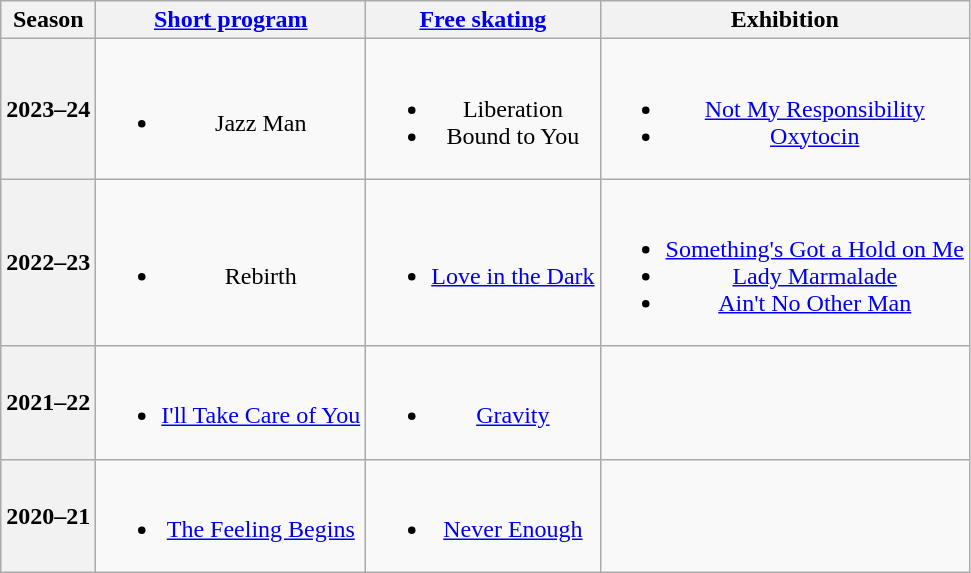<table class="wikitable" style="text-align:center">
<tr>
<th>Season</th>
<th><a href='#'>Short program</a></th>
<th><a href='#'>Free skating</a></th>
<th>Exhibition</th>
</tr>
<tr>
<th>2023–24 <br> </th>
<td><br><ul><li>Jazz Man <br> </li></ul></td>
<td><br><ul><li>Liberation</li><li>Bound to You <br> </li></ul></td>
<td><br><ul><li><a href='#'>Not My Responsibility</a></li><li><a href='#'>Oxytocin</a> <br> </li></ul></td>
</tr>
<tr>
<th>2022–23 <br> </th>
<td><br><ul><li>Rebirth <br> </li></ul></td>
<td><br><ul><li><a href='#'>Love in the Dark</a> <br> </li></ul></td>
<td><br><ul><li><a href='#'>Something's Got a Hold on Me</a></li><li><a href='#'>Lady Marmalade</a></li><li><a href='#'>Ain't No Other Man</a> <br></li></ul></td>
</tr>
<tr>
<th>2021–22 <br> </th>
<td><br><ul><li><a href='#'>I'll Take Care of You</a> <br> </li></ul></td>
<td><br><ul><li><a href='#'>Gravity</a> <br> </li></ul></td>
<td></td>
</tr>
<tr>
<th>2020–21 <br> </th>
<td><br><ul><li><a href='#'>The Feeling Begins</a> <br> </li></ul></td>
<td><br><ul><li><a href='#'>Never Enough</a> <br> </li></ul></td>
<td></td>
</tr>
</table>
